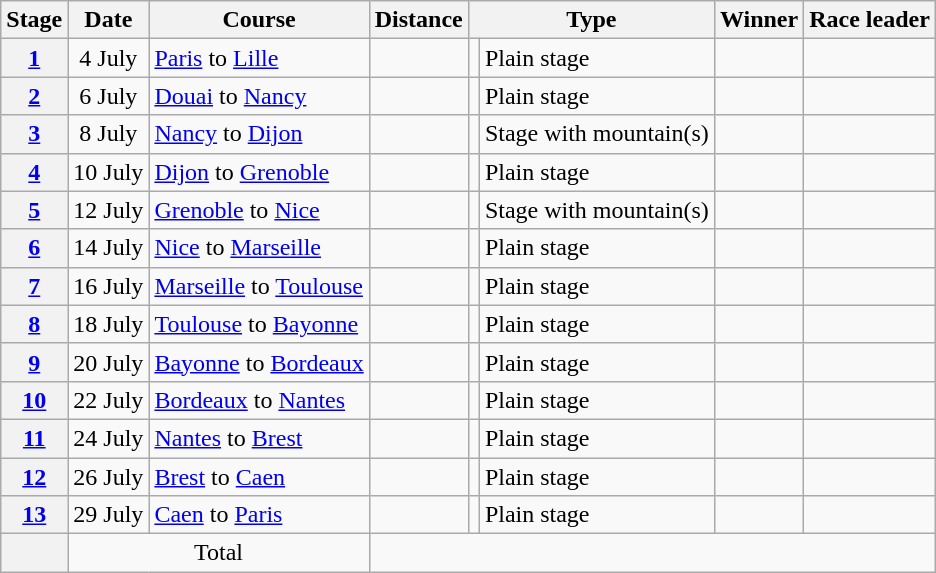<table class="wikitable">
<tr>
<th scope="col">Stage</th>
<th scope="col">Date</th>
<th scope="col">Course</th>
<th scope="col">Distance</th>
<th scope="col" colspan="2">Type</th>
<th scope="col">Winner</th>
<th scope="col">Race leader</th>
</tr>
<tr>
<th scope="row"><a href='#'>1</a></th>
<td style="text-align:center;">4 July</td>
<td><a href='#'>Paris</a> to <a href='#'>Lille</a></td>
<td></td>
<td></td>
<td>Plain stage</td>
<td></td>
<td></td>
</tr>
<tr>
<th scope="row"><a href='#'>2</a></th>
<td style="text-align:center;">6 July</td>
<td><a href='#'>Douai</a> to <a href='#'>Nancy</a></td>
<td></td>
<td></td>
<td>Plain stage</td>
<td></td>
<td></td>
</tr>
<tr>
<th scope="row"><a href='#'>3</a></th>
<td style="text-align:center;">8 July</td>
<td><a href='#'>Nancy</a> to <a href='#'>Dijon</a></td>
<td></td>
<td></td>
<td>Stage with mountain(s)</td>
<td></td>
<td></td>
</tr>
<tr>
<th scope="row"><a href='#'>4</a></th>
<td style="text-align:center;">10 July</td>
<td><a href='#'>Dijon</a> to <a href='#'>Grenoble</a></td>
<td></td>
<td></td>
<td>Plain stage</td>
<td></td>
<td></td>
</tr>
<tr>
<th scope="row"><a href='#'>5</a></th>
<td style="text-align:center;">12 July</td>
<td><a href='#'>Grenoble</a> to <a href='#'>Nice</a></td>
<td></td>
<td></td>
<td>Stage with mountain(s)</td>
<td></td>
<td></td>
</tr>
<tr>
<th scope="row"><a href='#'>6</a></th>
<td style="text-align:center;">14 July</td>
<td><a href='#'>Nice</a> to <a href='#'>Marseille</a></td>
<td></td>
<td></td>
<td>Plain stage</td>
<td></td>
<td></td>
</tr>
<tr>
<th scope="row"><a href='#'>7</a></th>
<td style="text-align:center;">16 July</td>
<td><a href='#'>Marseille</a> to <a href='#'>Toulouse</a></td>
<td></td>
<td></td>
<td>Plain stage</td>
<td></td>
<td></td>
</tr>
<tr>
<th scope="row"><a href='#'>8</a></th>
<td style="text-align:center;">18 July</td>
<td><a href='#'>Toulouse</a> to <a href='#'>Bayonne</a></td>
<td></td>
<td></td>
<td>Plain stage</td>
<td></td>
<td></td>
</tr>
<tr>
<th scope="row"><a href='#'>9</a></th>
<td style="text-align:center;">20 July</td>
<td><a href='#'>Bayonne</a> to <a href='#'>Bordeaux</a></td>
<td></td>
<td></td>
<td>Plain stage</td>
<td></td>
<td></td>
</tr>
<tr>
<th scope="row"><a href='#'>10</a></th>
<td style="text-align:center;">22 July</td>
<td><a href='#'>Bordeaux</a> to <a href='#'>Nantes</a></td>
<td></td>
<td></td>
<td>Plain stage</td>
<td></td>
<td></td>
</tr>
<tr>
<th scope="row"><a href='#'>11</a></th>
<td style="text-align:center;">24 July</td>
<td><a href='#'>Nantes</a> to <a href='#'>Brest</a></td>
<td></td>
<td></td>
<td>Plain stage</td>
<td></td>
<td></td>
</tr>
<tr>
<th scope="row"><a href='#'>12</a></th>
<td style="text-align:center;">26 July</td>
<td><a href='#'>Brest</a> to <a href='#'>Caen</a></td>
<td></td>
<td></td>
<td>Plain stage</td>
<td></td>
<td></td>
</tr>
<tr>
<th scope="row"><a href='#'>13</a></th>
<td style="text-align:center;">29 July</td>
<td><a href='#'>Caen</a> to <a href='#'>Paris</a></td>
<td></td>
<td></td>
<td>Plain stage</td>
<td></td>
<td></td>
</tr>
<tr>
<th scope="row"></th>
<td colspan="2" style="text-align:center">Total</td>
<td colspan="5" style="text-align:center"></td>
</tr>
</table>
